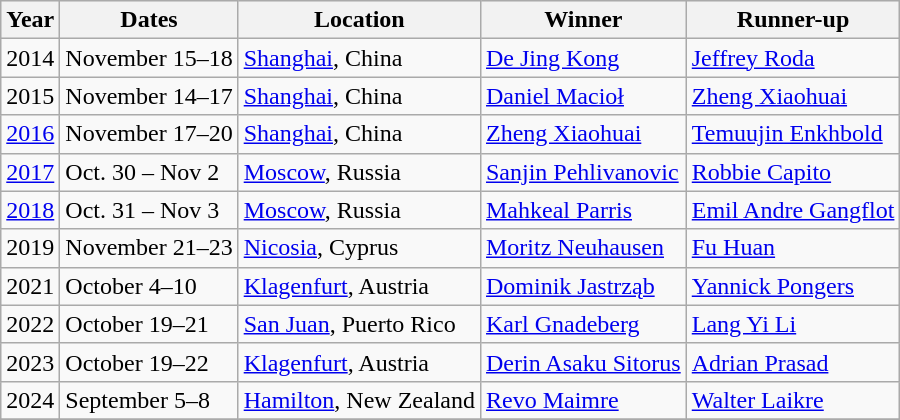<table class="wikitable sortable">
<tr bgcolor="#efefef">
<th>Year</th>
<th>Dates</th>
<th>Location</th>
<th>Winner</th>
<th>Runner-up</th>
</tr>
<tr>
<td>2014</td>
<td>November 15–18</td>
<td><a href='#'>Shanghai</a>, China</td>
<td> <a href='#'>De Jing Kong</a></td>
<td> <a href='#'>Jeffrey Roda</a></td>
</tr>
<tr>
<td>2015</td>
<td>November 14–17</td>
<td><a href='#'>Shanghai</a>, China</td>
<td> <a href='#'>Daniel Macioł</a></td>
<td> <a href='#'>Zheng Xiaohuai</a></td>
</tr>
<tr>
<td><a href='#'>2016</a></td>
<td>November 17–20</td>
<td><a href='#'>Shanghai</a>, China</td>
<td> <a href='#'>Zheng Xiaohuai</a></td>
<td> <a href='#'>Temuujin Enkhbold</a></td>
</tr>
<tr>
<td><a href='#'>2017</a></td>
<td>Oct. 30 – Nov 2</td>
<td><a href='#'>Moscow</a>, Russia</td>
<td> <a href='#'>Sanjin Pehlivanovic</a></td>
<td> <a href='#'>Robbie Capito</a></td>
</tr>
<tr>
<td><a href='#'>2018</a></td>
<td>Oct. 31 – Nov 3</td>
<td><a href='#'>Moscow</a>, Russia</td>
<td> <a href='#'>Mahkeal Parris</a></td>
<td> <a href='#'>Emil Andre Gangflot</a></td>
</tr>
<tr>
<td>2019</td>
<td>November 21–23</td>
<td><a href='#'>Nicosia</a>, Cyprus</td>
<td> <a href='#'>Moritz Neuhausen</a></td>
<td> <a href='#'>Fu Huan</a></td>
</tr>
<tr>
<td>2021</td>
<td>October 4–10</td>
<td><a href='#'>Klagenfurt</a>, Austria</td>
<td> <a href='#'>Dominik Jastrząb</a></td>
<td> <a href='#'>Yannick Pongers</a></td>
</tr>
<tr>
<td>2022</td>
<td>October 19–21</td>
<td><a href='#'>San Juan</a>, Puerto Rico</td>
<td> <a href='#'>Karl Gnadeberg</a></td>
<td> <a href='#'>Lang Yi Li</a></td>
</tr>
<tr>
<td>2023</td>
<td>October 19–22</td>
<td><a href='#'>Klagenfurt</a>, Austria</td>
<td> <a href='#'>Derin Asaku Sitorus</a></td>
<td> <a href='#'>Adrian Prasad</a></td>
</tr>
<tr>
<td>2024</td>
<td>September 5–8</td>
<td><a href='#'>Hamilton</a>, New Zealand</td>
<td> <a href='#'>Revo Maimre</a></td>
<td> <a href='#'>Walter Laikre</a></td>
</tr>
<tr>
</tr>
</table>
